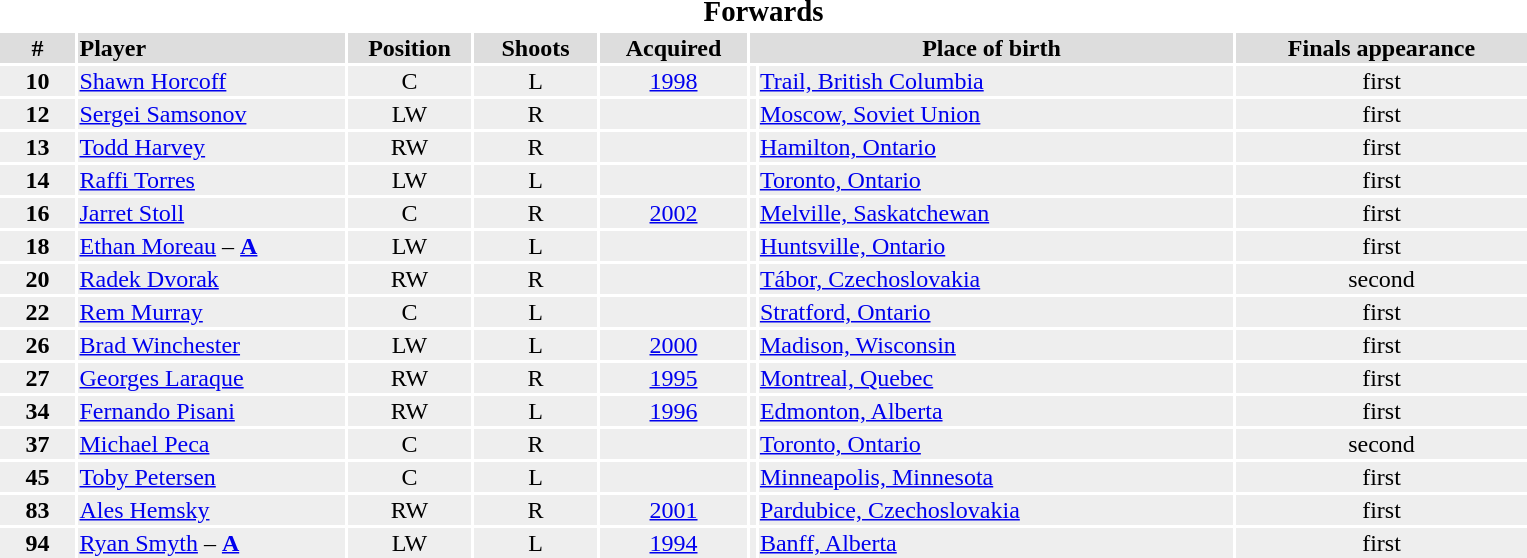<table style="text-align:center;">
<tr>
<th colspan="9"><big>Forwards</big></th>
</tr>
<tr style="background:#dddddd;">
<th style="width:3em">#</th>
<th style="width:11em; text-align:left">Player</th>
<th style="width:5em">Position</th>
<th style="width:5em">Shoots</th>
<th style="width:6em">Acquired</th>
<th style="width:20em" colspan="2">Place of birth</th>
<th style="width:12em">Finals appearance</th>
</tr>
<tr style="background:#eeeeee;">
<td><strong>10</strong></td>
<td align="left"><a href='#'>Shawn Horcoff</a></td>
<td>C</td>
<td>L</td>
<td><a href='#'>1998</a></td>
<td></td>
<td align="left"><a href='#'>Trail, British Columbia</a></td>
<td>first</td>
</tr>
<tr style="background:#eeeeee;">
<td><strong>12</strong></td>
<td align="left"><a href='#'>Sergei Samsonov</a></td>
<td>LW</td>
<td>R</td>
<td></td>
<td></td>
<td align="left"><a href='#'>Moscow, Soviet Union</a></td>
<td>first</td>
</tr>
<tr style="background:#eeeeee;">
<td><strong>13</strong></td>
<td align="left"><a href='#'>Todd Harvey</a></td>
<td>RW</td>
<td>R</td>
<td></td>
<td></td>
<td align="left"><a href='#'>Hamilton, Ontario</a></td>
<td>first</td>
</tr>
<tr style="background:#eeeeee;">
<td><strong>14</strong></td>
<td align="left"><a href='#'>Raffi Torres</a></td>
<td>LW</td>
<td>L</td>
<td></td>
<td></td>
<td align="left"><a href='#'>Toronto, Ontario</a></td>
<td>first</td>
</tr>
<tr style="background:#eeeeee;">
<td><strong>16</strong></td>
<td align="left"><a href='#'>Jarret Stoll</a></td>
<td>C</td>
<td>R</td>
<td><a href='#'>2002</a></td>
<td></td>
<td align="left"><a href='#'>Melville, Saskatchewan</a></td>
<td>first</td>
</tr>
<tr style="background:#eeeeee;">
<td><strong>18</strong></td>
<td align="left"><a href='#'>Ethan Moreau</a> – <strong><a href='#'>A</a></strong></td>
<td>LW</td>
<td>L</td>
<td></td>
<td></td>
<td align="left"><a href='#'>Huntsville, Ontario</a></td>
<td>first</td>
</tr>
<tr style="background:#eeeeee;">
<td><strong>20</strong></td>
<td align="left"><a href='#'>Radek Dvorak</a></td>
<td>RW</td>
<td>R</td>
<td></td>
<td></td>
<td align="left"><a href='#'>Tábor, Czechoslovakia</a></td>
<td>second </td>
</tr>
<tr style="background:#eeeeee;">
<td><strong>22</strong></td>
<td align="left"><a href='#'>Rem Murray</a></td>
<td>C</td>
<td>L</td>
<td></td>
<td></td>
<td align="left"><a href='#'>Stratford, Ontario</a></td>
<td>first</td>
</tr>
<tr style="background:#eeeeee;">
<td><strong>26</strong></td>
<td align="left"><a href='#'>Brad Winchester</a></td>
<td>LW</td>
<td>L</td>
<td><a href='#'>2000</a></td>
<td></td>
<td align="left"><a href='#'>Madison, Wisconsin</a></td>
<td>first </td>
</tr>
<tr style="background:#eeeeee;">
<td><strong>27</strong></td>
<td align="left"><a href='#'>Georges Laraque</a></td>
<td>RW</td>
<td>R</td>
<td><a href='#'>1995</a></td>
<td></td>
<td align="left"><a href='#'>Montreal, Quebec</a></td>
<td>first</td>
</tr>
<tr style="background:#eeeeee;">
<td><strong>34</strong></td>
<td align="left"><a href='#'>Fernando Pisani</a></td>
<td>RW</td>
<td>L</td>
<td><a href='#'>1996</a></td>
<td></td>
<td align="left"><a href='#'>Edmonton, Alberta</a></td>
<td>first</td>
</tr>
<tr style="background:#eeeeee;">
<td><strong>37</strong></td>
<td align="left"><a href='#'>Michael Peca</a></td>
<td>C</td>
<td>R</td>
<td></td>
<td></td>
<td align="left"><a href='#'>Toronto, Ontario</a></td>
<td>second </td>
</tr>
<tr style="background:#eeeeee;">
<td><strong>45</strong></td>
<td align="left"><a href='#'>Toby Petersen</a></td>
<td>C</td>
<td>L</td>
<td></td>
<td></td>
<td align="left"><a href='#'>Minneapolis, Minnesota</a></td>
<td>first </td>
</tr>
<tr style="background:#eeeeee;">
<td><strong>83</strong></td>
<td align="left"><a href='#'>Ales Hemsky</a></td>
<td>RW</td>
<td>R</td>
<td><a href='#'>2001</a></td>
<td></td>
<td align="left"><a href='#'>Pardubice, Czechoslovakia</a></td>
<td>first</td>
</tr>
<tr style="background:#eeeeee;">
<td><strong>94</strong></td>
<td align="left"><a href='#'>Ryan Smyth</a> – <strong><a href='#'>A</a></strong></td>
<td>LW</td>
<td>L</td>
<td><a href='#'>1994</a></td>
<td></td>
<td align="left"><a href='#'>Banff, Alberta</a></td>
<td>first</td>
</tr>
</table>
